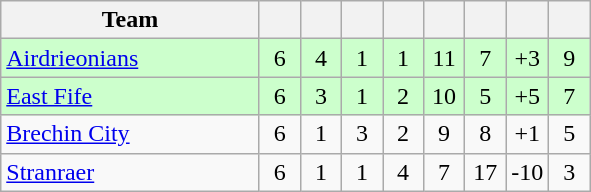<table class="wikitable" style="text-align:center;">
<tr>
<th width=165>Team</th>
<th width=20></th>
<th width=20></th>
<th width=20></th>
<th width=20></th>
<th width=20></th>
<th width=20></th>
<th width=20></th>
<th width=20></th>
</tr>
<tr style="background:#cfc;">
<td align="left"><a href='#'>Airdrieonians</a></td>
<td>6</td>
<td>4</td>
<td>1</td>
<td>1</td>
<td>11</td>
<td>7</td>
<td>+3</td>
<td>9</td>
</tr>
<tr style="background:#cfc;">
<td align="left"><a href='#'>East Fife</a></td>
<td>6</td>
<td>3</td>
<td>1</td>
<td>2</td>
<td>10</td>
<td>5</td>
<td>+5</td>
<td>7</td>
</tr>
<tr>
<td align="left"><a href='#'>Brechin City</a></td>
<td>6</td>
<td>1</td>
<td>3</td>
<td>2</td>
<td>9</td>
<td>8</td>
<td>+1</td>
<td>5</td>
</tr>
<tr>
<td align="left"><a href='#'>Stranraer</a></td>
<td>6</td>
<td>1</td>
<td>1</td>
<td>4</td>
<td>7</td>
<td>17</td>
<td>-10</td>
<td>3</td>
</tr>
</table>
